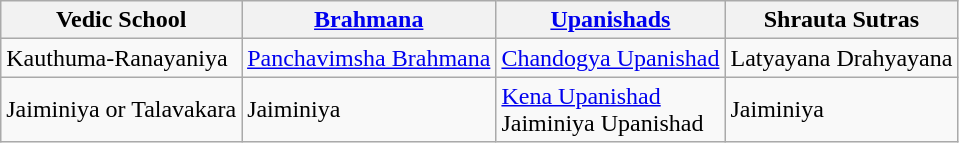<table class="wikitable">
<tr>
<th>Vedic School</th>
<th><a href='#'>Brahmana</a></th>
<th><a href='#'>Upanishads</a></th>
<th>Shrauta Sutras</th>
</tr>
<tr>
<td>Kauthuma-Ranayaniya</td>
<td><a href='#'>Panchavimsha Brahmana</a></td>
<td><a href='#'>Chandogya Upanishad</a></td>
<td>Latyayana Drahyayana</td>
</tr>
<tr>
<td>Jaiminiya or Talavakara</td>
<td>Jaiminiya</td>
<td><a href='#'>Kena Upanishad</a><br>Jaiminiya Upanishad</td>
<td>Jaiminiya</td>
</tr>
</table>
